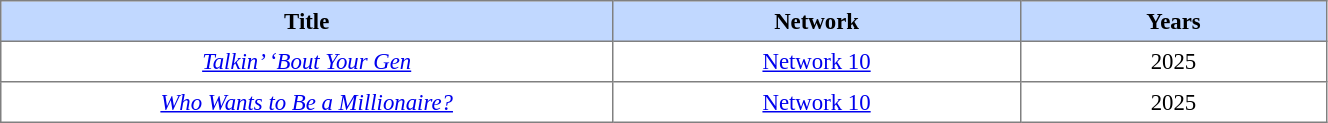<table border="1" cellpadding="4" cellspacing="0"  style="text-align:center; font-size:95%; border-collapse:collapse; width:70%;">
<tr style="background:#C1D8FF;">
<th style="width:30%;">Title</th>
<th style="width:20%;">Network</th>
<th style="width:15%;">Years</th>
</tr>
<tr>
<td><em><a href='#'>Talkin’ ‘Bout Your Gen</a></em></td>
<td><a href='#'>Network 10</a></td>
<td>2025</td>
</tr>
<tr>
<td><em><a href='#'>Who Wants to Be a Millionaire?</a></em></td>
<td><a href='#'>Network 10</a></td>
<td>2025</td>
</tr>
</table>
